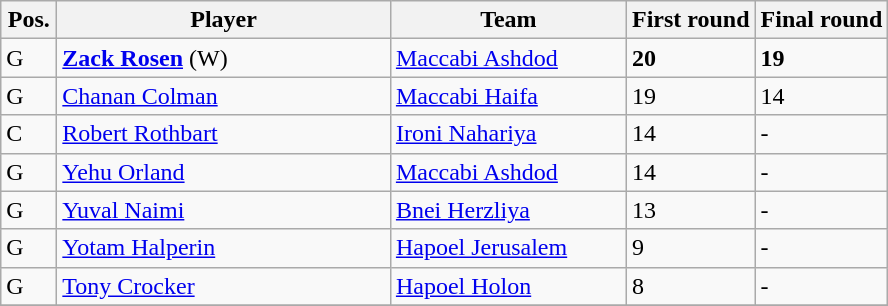<table class="wikitable">
<tr>
<th width=30>Pos.</th>
<th width=215>Player</th>
<th width=150>Team</th>
<th>First round</th>
<th>Final round</th>
</tr>
<tr>
<td>G</td>
<td> <strong><a href='#'>Zack Rosen</a></strong> (W)</td>
<td><a href='#'>Maccabi Ashdod</a></td>
<td><strong>20</strong></td>
<td><strong>19</strong></td>
</tr>
<tr>
<td>G</td>
<td> <a href='#'>Chanan Colman</a></td>
<td><a href='#'>Maccabi Haifa</a></td>
<td>19</td>
<td>14</td>
</tr>
<tr>
<td>C</td>
<td> <a href='#'>Robert Rothbart</a></td>
<td><a href='#'>Ironi Nahariya</a></td>
<td>14</td>
<td>-</td>
</tr>
<tr>
<td>G</td>
<td> <a href='#'>Yehu Orland</a></td>
<td><a href='#'>Maccabi Ashdod</a></td>
<td>14</td>
<td>-</td>
</tr>
<tr>
<td>G</td>
<td> <a href='#'>Yuval Naimi</a></td>
<td><a href='#'>Bnei Herzliya</a></td>
<td>13</td>
<td>-</td>
</tr>
<tr>
<td>G</td>
<td> <a href='#'>Yotam Halperin</a></td>
<td><a href='#'>Hapoel Jerusalem</a></td>
<td>9</td>
<td>-</td>
</tr>
<tr>
<td>G</td>
<td> <a href='#'>Tony Crocker</a></td>
<td><a href='#'>Hapoel Holon</a></td>
<td>8</td>
<td>-</td>
</tr>
<tr>
</tr>
</table>
